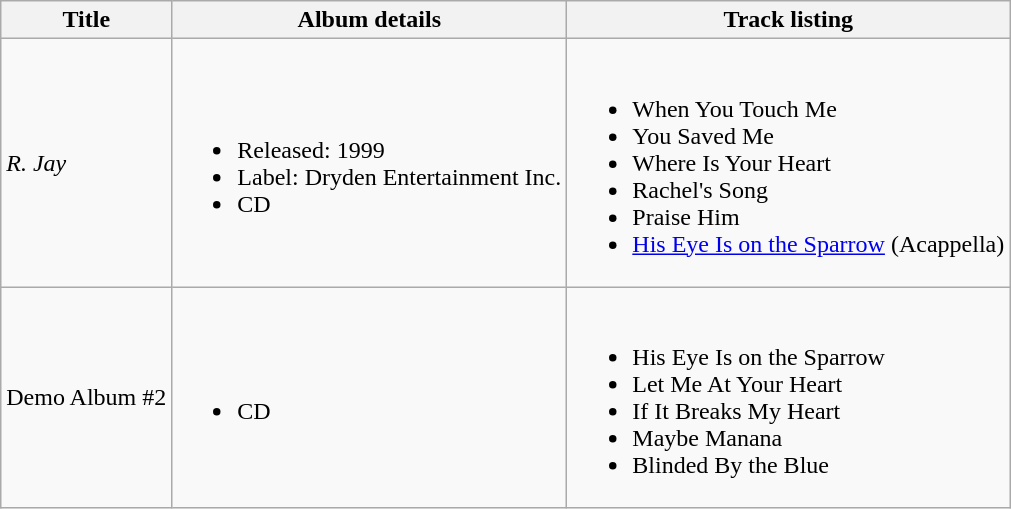<table class="wikitable">
<tr>
<th>Title</th>
<th>Album details</th>
<th>Track listing</th>
</tr>
<tr>
<td><em>R. Jay</em></td>
<td><br><ul><li>Released: 1999</li><li>Label: Dryden Entertainment Inc.</li><li>CD</li></ul></td>
<td><br><ul><li>When You Touch Me</li><li>You Saved Me</li><li>Where Is Your Heart</li><li>Rachel's Song</li><li>Praise Him</li><li><a href='#'>His Eye Is on the Sparrow</a> (Acappella)</li></ul></td>
</tr>
<tr>
<td>Demo Album #2</td>
<td><br><ul><li>CD</li></ul></td>
<td><br><ul><li>His Eye Is on the Sparrow</li><li>Let Me At Your Heart</li><li>If It Breaks My Heart</li><li>Maybe Manana</li><li>Blinded By the Blue</li></ul></td>
</tr>
</table>
